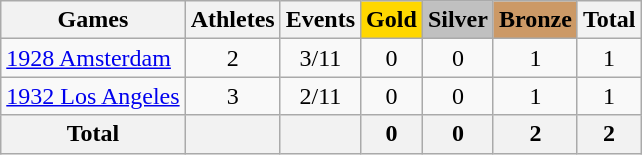<table class="wikitable sortable" style="text-align:center">
<tr>
<th>Games</th>
<th>Athletes</th>
<th>Events</th>
<th style="background-color:gold;">Gold</th>
<th style="background-color:silver;">Silver</th>
<th style="background-color:#c96;">Bronze</th>
<th>Total</th>
</tr>
<tr>
<td align=left><a href='#'>1928 Amsterdam</a></td>
<td>2</td>
<td>3/11</td>
<td>0</td>
<td>0</td>
<td>1</td>
<td>1</td>
</tr>
<tr>
<td align=left><a href='#'>1932 Los Angeles</a></td>
<td>3</td>
<td>2/11</td>
<td>0</td>
<td>0</td>
<td>1</td>
<td>1</td>
</tr>
<tr>
<th>Total</th>
<th></th>
<th></th>
<th>0</th>
<th>0</th>
<th>2</th>
<th>2</th>
</tr>
</table>
